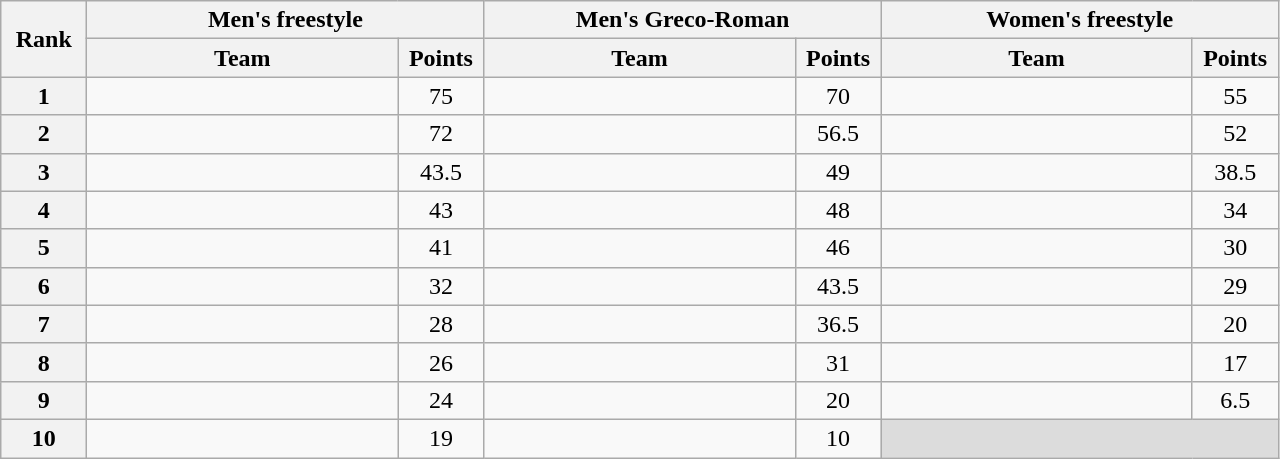<table class="wikitable" style="text-align:center;">
<tr>
<th width=50 rowspan="2">Rank</th>
<th colspan="2">Men's freestyle</th>
<th colspan="2">Men's Greco-Roman</th>
<th colspan="2">Women's freestyle</th>
</tr>
<tr>
<th width=200>Team</th>
<th width=50>Points</th>
<th width=200>Team</th>
<th width=50>Points</th>
<th width=200>Team</th>
<th width=50>Points</th>
</tr>
<tr>
<th>1</th>
<td align=left></td>
<td>75</td>
<td align=left></td>
<td>70</td>
<td align=left></td>
<td>55</td>
</tr>
<tr>
<th>2</th>
<td align=left></td>
<td>72</td>
<td align=left></td>
<td>56.5</td>
<td align=left></td>
<td>52</td>
</tr>
<tr>
<th>3</th>
<td align=left></td>
<td>43.5</td>
<td align=left></td>
<td>49</td>
<td align=left></td>
<td>38.5</td>
</tr>
<tr>
<th>4</th>
<td align=left></td>
<td>43</td>
<td align=left></td>
<td>48</td>
<td align=left></td>
<td>34</td>
</tr>
<tr>
<th>5</th>
<td align=left></td>
<td>41</td>
<td align=left></td>
<td>46</td>
<td align=left></td>
<td>30</td>
</tr>
<tr>
<th>6</th>
<td align=left></td>
<td>32</td>
<td align=left></td>
<td>43.5</td>
<td align=left></td>
<td>29</td>
</tr>
<tr>
<th>7</th>
<td align=left></td>
<td>28</td>
<td align=left></td>
<td>36.5</td>
<td align=left></td>
<td>20</td>
</tr>
<tr>
<th>8</th>
<td align=left></td>
<td>26</td>
<td align=left></td>
<td>31</td>
<td align=left></td>
<td>17</td>
</tr>
<tr>
<th>9</th>
<td align=left></td>
<td>24</td>
<td align=left></td>
<td>20</td>
<td align=left></td>
<td>6.5</td>
</tr>
<tr>
<th>10</th>
<td align=left></td>
<td>19</td>
<td align=left></td>
<td>10</td>
<td bgcolor=#DCDCDC colspan=2></td>
</tr>
</table>
